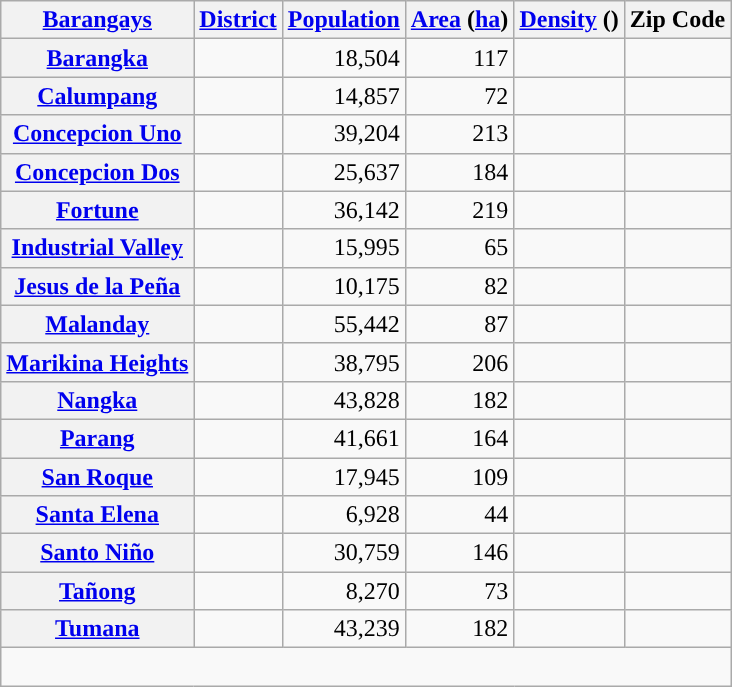<table class="wikitable sortable plainrowheaders" style="text-align:right;">
<tr>
<th scope="col"><a href='#'>Barangays</a></th>
<th scope="col"><a href='#'>District</a></th>
<th scope="col"><a href='#'>Population</a></th>
<th scope="col"><a href='#'>Area</a> (<a href='#'>ha</a>)</th>
<th scope="col"><a href='#'>Density</a> ()</th>
<th scope="col">Zip Code</th>
</tr>
<tr>
<th scope="row"><a href='#'>Barangka</a></th>
<td></td>
<td>18,504</td>
<td>117</td>
<td></td>
<td></td>
</tr>
<tr>
<th scope="row"><a href='#'>Calumpang</a></th>
<td></td>
<td>14,857</td>
<td>72</td>
<td></td>
<td></td>
</tr>
<tr>
<th scope="row"><a href='#'>Concepcion Uno</a></th>
<td></td>
<td>39,204</td>
<td>213</td>
<td></td>
<td></td>
</tr>
<tr>
<th scope="row"><a href='#'>Concepcion Dos</a></th>
<td></td>
<td>25,637</td>
<td>184</td>
<td></td>
<td></td>
</tr>
<tr>
<th scope="row"><a href='#'>Fortune</a></th>
<td></td>
<td>36,142</td>
<td>219</td>
<td></td>
<td></td>
</tr>
<tr>
<th scope="row"><a href='#'>Industrial Valley</a></th>
<td></td>
<td>15,995</td>
<td>65</td>
<td></td>
<td></td>
</tr>
<tr>
<th scope="row"><a href='#'>Jesus de la Peña</a></th>
<td></td>
<td>10,175</td>
<td>82</td>
<td></td>
<td></td>
</tr>
<tr>
<th scope="row"><a href='#'>Malanday</a></th>
<td></td>
<td>55,442</td>
<td>87</td>
<td></td>
<td></td>
</tr>
<tr>
<th scope="row"><a href='#'>Marikina Heights</a></th>
<td></td>
<td>38,795</td>
<td>206</td>
<td></td>
<td></td>
</tr>
<tr>
<th scope="row"><a href='#'>Nangka</a></th>
<td></td>
<td>43,828</td>
<td>182</td>
<td></td>
<td></td>
</tr>
<tr>
<th scope="row"><a href='#'>Parang</a></th>
<td></td>
<td>41,661</td>
<td>164</td>
<td></td>
<td></td>
</tr>
<tr>
<th scope="row"><a href='#'>San Roque</a></th>
<td></td>
<td>17,945</td>
<td>109</td>
<td></td>
<td></td>
</tr>
<tr>
<th scope="row"><a href='#'>Santa Elena</a></th>
<td></td>
<td>6,928</td>
<td>44</td>
<td></td>
<td></td>
</tr>
<tr>
<th scope="row"><a href='#'>Santo Niño</a></th>
<td></td>
<td>30,759</td>
<td>146</td>
<td></td>
<td></td>
</tr>
<tr>
<th scope="row"><a href='#'>Tañong</a></th>
<td></td>
<td>8,270</td>
<td>73</td>
<td></td>
<td></td>
</tr>
<tr>
<th scope="row"><a href='#'>Tumana</a></th>
<td></td>
<td>43,239</td>
<td>182</td>
<td></td>
<td></td>
</tr>
<tr class="sortbottom">
<td colspan="6"><br></td>
</tr>
</table>
